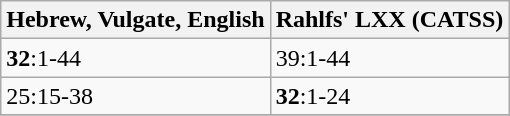<table class=wikitable>
<tr>
<th>Hebrew, Vulgate, English</th>
<th>Rahlfs' LXX (CATSS)</th>
</tr>
<tr>
<td><strong>32</strong>:1-44</td>
<td>39:1-44</td>
</tr>
<tr>
<td>25:15-38</td>
<td><strong>32</strong>:1-24</td>
</tr>
<tr>
</tr>
</table>
